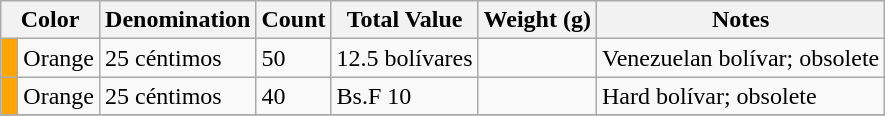<table class="wikitable">
<tr>
<th colspan=2>Color</th>
<th>Denomination</th>
<th>Count</th>
<th>Total Value</th>
<th>Weight (g)</th>
<th>Notes</th>
</tr>
<tr>
<td style="background:Orange"> </td>
<td>Orange</td>
<td>25 céntimos</td>
<td>50</td>
<td>12.5 bolívares</td>
<td></td>
<td>Venezuelan bolívar; obsolete</td>
</tr>
<tr>
<td style="background:Orange"> </td>
<td>Orange</td>
<td>25 céntimos</td>
<td>40</td>
<td>Bs.F 10</td>
<td></td>
<td>Hard bolívar; obsolete</td>
</tr>
<tr>
</tr>
</table>
